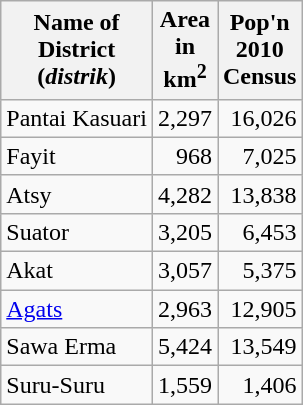<table class="wikitable">
<tr>
<th>Name of<br>District<br>(<em>distrik</em>)</th>
<th>Area<br>in<br>km<sup>2</sup></th>
<th>Pop'n <br>2010<br>Census</th>
</tr>
<tr>
<td>Pantai Kasuari</td>
<td align="right">2,297</td>
<td align="right">16,026</td>
</tr>
<tr>
<td>Fayit</td>
<td align="right">968</td>
<td align="right">7,025</td>
</tr>
<tr>
<td>Atsy</td>
<td align="right">4,282</td>
<td align="right">13,838</td>
</tr>
<tr>
<td>Suator</td>
<td align="right">3,205</td>
<td align="right">6,453</td>
</tr>
<tr>
<td>Akat</td>
<td align="right">3,057</td>
<td align="right">5,375</td>
</tr>
<tr>
<td><a href='#'>Agats</a></td>
<td align="right">2,963</td>
<td align="right">12,905</td>
</tr>
<tr>
<td>Sawa Erma</td>
<td align="right">5,424</td>
<td align="right">13,549</td>
</tr>
<tr>
<td>Suru-Suru</td>
<td align="right">1,559</td>
<td align="right">1,406</td>
</tr>
</table>
